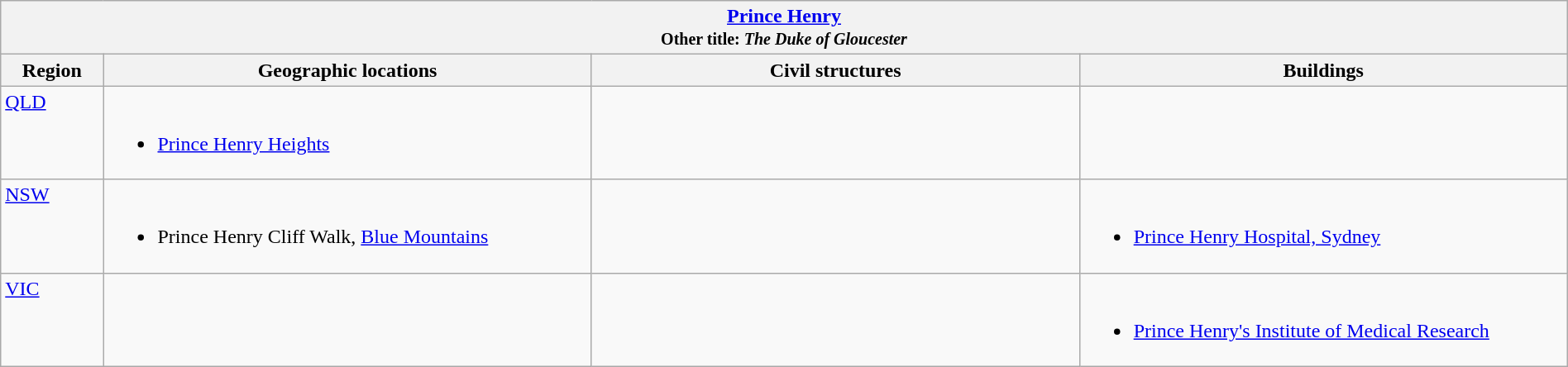<table class="wikitable" width="100%">
<tr>
<th colspan="4"> <a href='#'>Prince Henry</a><br><small>Other title: <em>The Duke of Gloucester</em></small></th>
</tr>
<tr>
<th width="5%">Region</th>
<th width="23.75%">Geographic locations</th>
<th width="23.75%">Civil structures</th>
<th width="23.75%">Buildings</th>
</tr>
<tr>
<td align=left valign=top> <a href='#'>QLD</a></td>
<td><br><ul><li><a href='#'>Prince Henry Heights</a></li></ul></td>
<td></td>
<td></td>
</tr>
<tr>
<td align=left valign=top> <a href='#'>NSW</a></td>
<td><br><ul><li>Prince Henry Cliff Walk, <a href='#'>Blue Mountains</a></li></ul></td>
<td></td>
<td><br><ul><li><a href='#'>Prince Henry Hospital, Sydney</a></li></ul></td>
</tr>
<tr>
<td align=left valign=top> <a href='#'>VIC</a></td>
<td></td>
<td></td>
<td><br><ul><li><a href='#'>Prince Henry's Institute of Medical Research</a></li></ul></td>
</tr>
</table>
